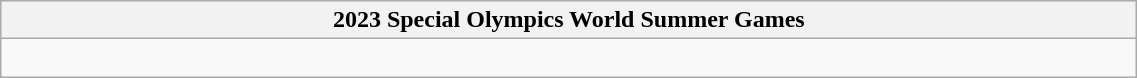<table class="wikitable" style="width: 60%;">
<tr>
<th>2023 Special Olympics World Summer Games</th>
</tr>
<tr>
<td><br></td>
</tr>
</table>
